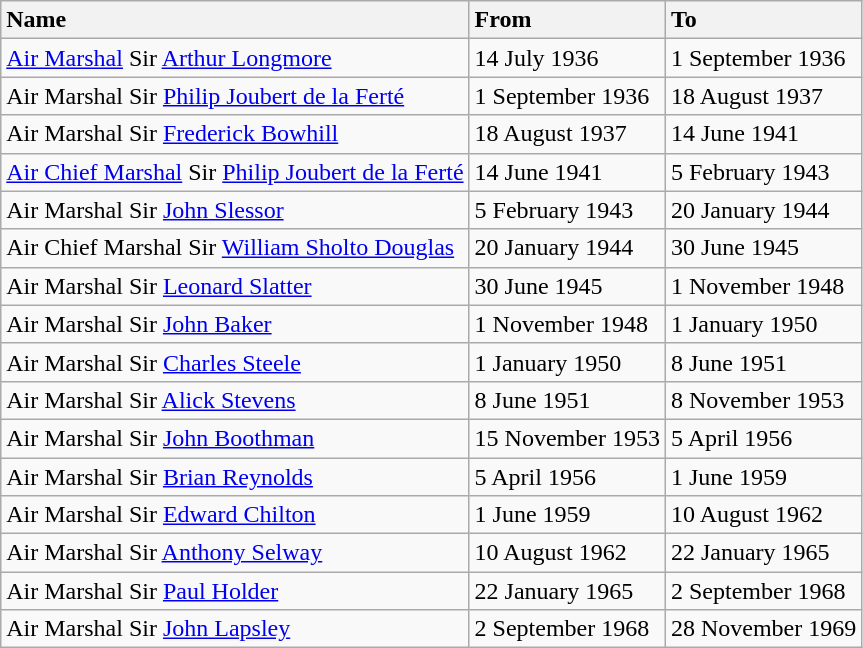<table class="wikitable">
<tr>
<th style="text-align: left;">Name</th>
<th style="text-align: left;">From</th>
<th style="text-align: left;">To</th>
</tr>
<tr>
<td><a href='#'>Air Marshal</a> Sir <a href='#'>Arthur Longmore</a></td>
<td>14 July 1936</td>
<td>1 September 1936</td>
</tr>
<tr>
<td>Air Marshal Sir <a href='#'>Philip Joubert de la Ferté</a></td>
<td>1 September 1936</td>
<td>18 August 1937</td>
</tr>
<tr>
<td>Air Marshal Sir <a href='#'>Frederick Bowhill</a></td>
<td>18 August 1937</td>
<td>14 June 1941</td>
</tr>
<tr>
<td><a href='#'>Air Chief Marshal</a> Sir <a href='#'>Philip Joubert de la Ferté</a></td>
<td>14 June 1941</td>
<td>5 February 1943</td>
</tr>
<tr>
<td>Air Marshal Sir <a href='#'>John Slessor</a></td>
<td>5 February 1943</td>
<td>20 January 1944</td>
</tr>
<tr>
<td>Air Chief Marshal Sir <a href='#'>William Sholto Douglas</a></td>
<td>20 January 1944</td>
<td>30 June 1945</td>
</tr>
<tr>
<td>Air Marshal Sir <a href='#'>Leonard Slatter</a></td>
<td>30 June 1945</td>
<td>1 November 1948</td>
</tr>
<tr>
<td>Air Marshal Sir <a href='#'>John Baker</a></td>
<td>1 November 1948</td>
<td>1 January 1950</td>
</tr>
<tr>
<td>Air Marshal Sir <a href='#'>Charles Steele</a></td>
<td>1 January 1950</td>
<td>8 June 1951</td>
</tr>
<tr>
<td>Air Marshal Sir <a href='#'>Alick Stevens</a></td>
<td>8 June 1951</td>
<td>8 November 1953</td>
</tr>
<tr>
<td>Air Marshal Sir <a href='#'>John Boothman</a></td>
<td>15 November 1953</td>
<td>5 April 1956</td>
</tr>
<tr>
<td>Air Marshal Sir <a href='#'>Brian Reynolds</a></td>
<td>5 April 1956</td>
<td>1 June 1959</td>
</tr>
<tr>
<td>Air Marshal Sir <a href='#'>Edward Chilton</a></td>
<td>1 June 1959</td>
<td>10 August 1962</td>
</tr>
<tr>
<td>Air Marshal Sir <a href='#'>Anthony Selway</a></td>
<td>10 August 1962</td>
<td>22 January 1965</td>
</tr>
<tr>
<td>Air Marshal Sir <a href='#'>Paul Holder</a></td>
<td>22 January 1965</td>
<td>2 September 1968</td>
</tr>
<tr>
<td>Air Marshal Sir <a href='#'>John Lapsley</a></td>
<td>2 September 1968</td>
<td>28 November 1969</td>
</tr>
</table>
